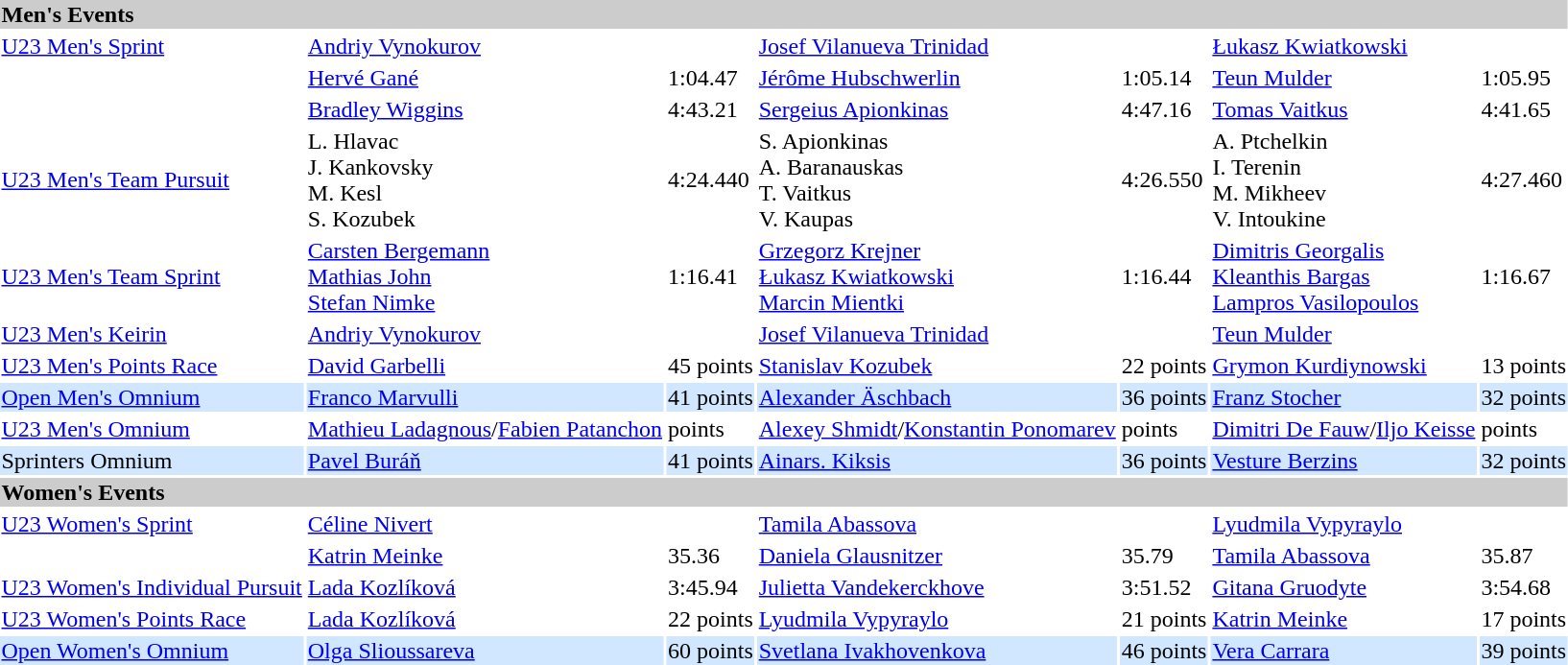<table>
<tr bgcolor="#cccccc">
<td colspan=7><strong>Men's Events</strong></td>
</tr>
<tr>
<td><a href='#'>U23 Men's Sprint</a></td>
<td><a href='#'>Andriy Vynokurov</a><br><small></small></td>
<td></td>
<td><a href='#'>Josef Vilanueva Trinidad</a><br><small></small></td>
<td></td>
<td><a href='#'>Łukasz Kwiatkowski</a><br><small></small></td>
<td></td>
</tr>
<tr>
<td></td>
<td><a href='#'>Hervé Gané</a><br><small></small></td>
<td>1:04.47</td>
<td><a href='#'>Jérôme Hubschwerlin</a><br><small></small></td>
<td>1:05.14</td>
<td><a href='#'>Teun Mulder</a><br><small></small></td>
<td>1:05.95</td>
</tr>
<tr>
<td></td>
<td><a href='#'>Bradley Wiggins</a><br><small></small></td>
<td>4:43.21</td>
<td><a href='#'>Sergeius Apionkinas</a><br><small></small></td>
<td>4:47.16</td>
<td><a href='#'>Tomas Vaitkus</a><br><small></small></td>
<td>4:41.65</td>
</tr>
<tr>
<td><a href='#'>U23 Men's Team Pursuit</a></td>
<td>L. Hlavac<br>J. Kankovsky<br>M. Kesl<br>S. Kozubek<br><small></small></td>
<td>4:24.440</td>
<td>S. Apionkinas<br>A. Baranauskas<br>T. Vaitkus<br>V. Kaupas<br><small></small></td>
<td>4:26.550</td>
<td>A. Ptchelkin<br>I. Terenin<br>M. Mikheev<br>V. Intoukine<br><small></small></td>
<td>4:27.460</td>
</tr>
<tr>
<td><a href='#'>U23 Men's Team Sprint</a></td>
<td><a href='#'>Carsten Bergemann</a><br><a href='#'>Mathias John</a><br><a href='#'>Stefan Nimke</a><br><small></small></td>
<td>1:16.41</td>
<td><a href='#'>Grzegorz Krejner</a><br><a href='#'>Łukasz Kwiatkowski</a><br><a href='#'>Marcin Mientki</a><small></small></td>
<td>1:16.44</td>
<td><a href='#'>Dimitris Georgalis</a><br><a href='#'>Kleanthis Bargas</a><br><a href='#'>Lampros Vasilopoulos</a><br><small></small></td>
<td>1:16.67</td>
</tr>
<tr>
<td><a href='#'>U23 Men's Keirin</a></td>
<td><a href='#'>Andriy Vynokurov</a><br><small></small></td>
<td></td>
<td><a href='#'>Josef Vilanueva Trinidad</a><br><small></small></td>
<td></td>
<td><a href='#'>Teun Mulder</a><br><small></small></td>
<td></td>
</tr>
<tr>
<td><a href='#'>U23 Men's Points Race</a></td>
<td><a href='#'>David Garbelli</a><br><small></small></td>
<td>45 points</td>
<td><a href='#'>Stanislav Kozubek</a><br><small></small></td>
<td>22 points</td>
<td><a href='#'>Grymon Kurdiynowski</a><br><small></small></td>
<td>13 points</td>
</tr>
<tr bgcolor=#D0E7FF>
<td><a href='#'>Open Men's Omnium</a></td>
<td><a href='#'>Franco Marvulli</a><br><small></small></td>
<td>41 points</td>
<td><a href='#'>Alexander Äschbach</a><br><small></small></td>
<td>36 points</td>
<td><a href='#'>Franz Stocher</a><br><small></small></td>
<td>32 points</td>
</tr>
<tr>
<td><a href='#'>U23 Men's Omnium</a></td>
<td><a href='#'>Mathieu Ladagnous</a>/<a href='#'>Fabien Patanchon</a><br><small></small></td>
<td>points</td>
<td><a href='#'>Alexey Shmidt</a>/<a href='#'>Konstantin Ponomarev</a><br><small></small></td>
<td>points</td>
<td><a href='#'>Dimitri De Fauw</a>/<a href='#'>Iljo Keisse</a><br><small></small></td>
<td>points</td>
</tr>
<tr bgcolor=#D0E7FF>
<td>Sprinters Omnium</td>
<td><a href='#'>Pavel Buráň</a><br><small></small></td>
<td>41 points</td>
<td><a href='#'>Ainars. Kiksis</a><br><small></small></td>
<td>36 points</td>
<td><a href='#'>Vesture Berzins</a><br><small></small></td>
<td>32 points</td>
</tr>
<tr bgcolor="#cccccc">
<td colspan=7><strong>Women's Events</strong></td>
</tr>
<tr>
<td><a href='#'>U23 Women's Sprint</a></td>
<td><a href='#'>Céline Nivert</a><br><small></small></td>
<td></td>
<td><a href='#'>Tamila Abassova</a><br><small></small></td>
<td></td>
<td><a href='#'>Lyudmila Vypyraylo</a><br><small></small></td>
<td></td>
</tr>
<tr>
<td></td>
<td><a href='#'>Katrin Meinke</a><br><small></small></td>
<td>35.36</td>
<td><a href='#'>Daniela Glausnitzer</a><br><small></small></td>
<td>35.79</td>
<td><a href='#'>Tamila Abassova</a><br><small></small></td>
<td>35.87</td>
</tr>
<tr>
<td><a href='#'>U23 Women's Individual Pursuit</a></td>
<td><a href='#'>Lada Kozlíková</a><br></td>
<td>3:45.94</td>
<td><a href='#'>Julietta Vandekerckhove</a><br><small></small></td>
<td>3:51.52</td>
<td><a href='#'>Gitana Gruodyte</a><br><small></small></td>
<td>3:54.68</td>
</tr>
<tr>
<td><a href='#'>U23 Women's Points Race</a></td>
<td><a href='#'>Lada Kozlíková</a><br></td>
<td>22 points</td>
<td><a href='#'>Lyudmila Vypyraylo</a><br><small></small></td>
<td>21 points</td>
<td><a href='#'>Katrin Meinke</a><br><small></small></td>
<td>17 points</td>
</tr>
<tr bgcolor=#D0E7FF>
<td><a href='#'>Open Women's Omnium</a></td>
<td><a href='#'>Olga Slioussareva</a><br><small></small></td>
<td>60 points</td>
<td><a href='#'>Svetlana Ivakhovenkova</a><br><small></small></td>
<td>46 points</td>
<td><a href='#'>Vera Carrara</a><br><small></small></td>
<td>39 points</td>
</tr>
</table>
